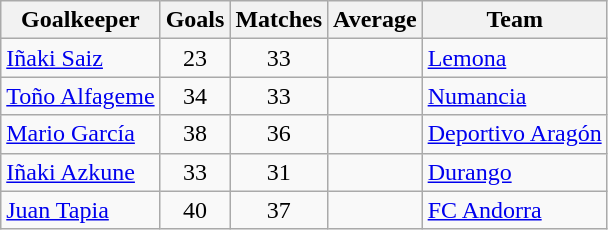<table class="wikitable sortable">
<tr>
<th>Goalkeeper</th>
<th>Goals</th>
<th>Matches</th>
<th>Average</th>
<th>Team</th>
</tr>
<tr>
<td> <a href='#'>Iñaki Saiz</a></td>
<td style="text-align:center;">23</td>
<td style="text-align:center;">33</td>
<td style="text-align:center;"></td>
<td><a href='#'>Lemona</a></td>
</tr>
<tr>
<td> <a href='#'>Toño Alfageme</a></td>
<td style="text-align:center;">34</td>
<td style="text-align:center;">33</td>
<td style="text-align:center;"></td>
<td><a href='#'>Numancia</a></td>
</tr>
<tr>
<td> <a href='#'>Mario García</a></td>
<td style="text-align:center;">38</td>
<td style="text-align:center;">36</td>
<td style="text-align:center;"></td>
<td><a href='#'>Deportivo Aragón</a></td>
</tr>
<tr>
<td> <a href='#'>Iñaki Azkune</a></td>
<td style="text-align:center;">33</td>
<td style="text-align:center;">31</td>
<td style="text-align:center;"></td>
<td><a href='#'>Durango</a></td>
</tr>
<tr>
<td> <a href='#'>Juan Tapia</a></td>
<td style="text-align:center;">40</td>
<td style="text-align:center;">37</td>
<td style="text-align:center;"></td>
<td><a href='#'>FC Andorra</a></td>
</tr>
</table>
